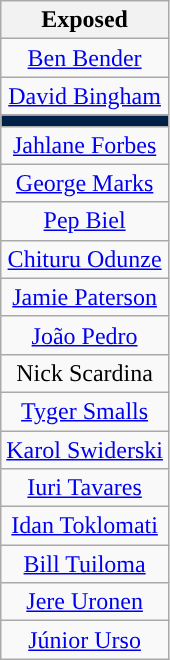<table class="wikitable" style="text-align:center">
<tr>
<th>Exposed</th>
</tr>
<tr>
<td><a href='#'>Ben Bender</a></td>
</tr>
<tr>
<td><a href='#'>David Bingham</a></td>
</tr>
<tr>
<td style="background: #002147"></td>
</tr>
<tr>
<td><a href='#'>Jahlane Forbes</a></td>
</tr>
<tr>
<td><a href='#'>George Marks</a></td>
</tr>
<tr>
<td><a href='#'>Pep Biel</a></td>
</tr>
<tr>
<td><a href='#'>Chituru Odunze</a></td>
</tr>
<tr>
<td><a href='#'>Jamie Paterson</a></td>
</tr>
<tr>
<td><a href='#'>João Pedro</a></td>
</tr>
<tr>
<td>Nick Scardina</td>
</tr>
<tr>
<td><a href='#'>Tyger Smalls</a></td>
</tr>
<tr>
<td><a href='#'>Karol Swiderski</a></td>
</tr>
<tr>
<td><a href='#'>Iuri Tavares</a></td>
</tr>
<tr>
<td><a href='#'>Idan Toklomati</a></td>
</tr>
<tr>
<td><a href='#'>Bill Tuiloma</a></td>
</tr>
<tr>
<td><a href='#'>Jere Uronen</a></td>
</tr>
<tr>
<td><a href='#'>Júnior Urso</a></td>
</tr>
</table>
